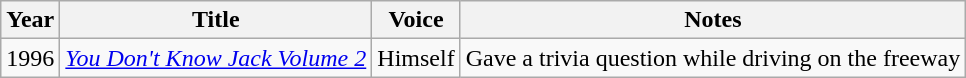<table class="wikitable">
<tr>
<th>Year</th>
<th>Title</th>
<th>Voice</th>
<th>Notes</th>
</tr>
<tr>
<td>1996</td>
<td><em><a href='#'>You Don't Know Jack Volume 2</a></em></td>
<td>Himself</td>
<td>Gave a trivia question while driving on the freeway</td>
</tr>
</table>
